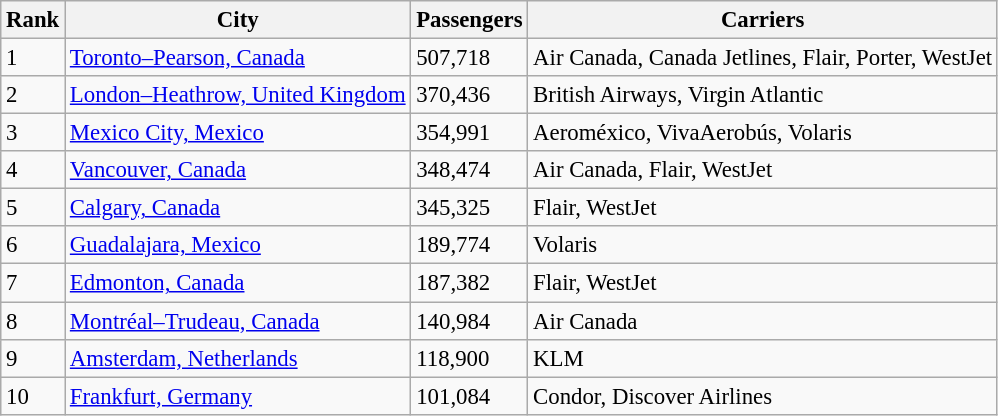<table class="wikitable sortable" style="font-size: 95%" width=align=>
<tr>
<th>Rank</th>
<th>City</th>
<th>Passengers</th>
<th>Carriers</th>
</tr>
<tr>
<td>1</td>
<td><a href='#'>Toronto–Pearson, Canada</a></td>
<td>507,718</td>
<td>Air Canada, Canada Jetlines, Flair, Porter, WestJet</td>
</tr>
<tr>
<td>2</td>
<td><a href='#'>London–Heathrow, United Kingdom</a></td>
<td>370,436</td>
<td>British Airways, Virgin Atlantic</td>
</tr>
<tr>
<td>3</td>
<td><a href='#'>Mexico City, Mexico</a></td>
<td>354,991</td>
<td>Aeroméxico, VivaAerobús, Volaris</td>
</tr>
<tr>
<td>4</td>
<td><a href='#'>Vancouver, Canada</a></td>
<td>348,474</td>
<td>Air Canada, Flair, WestJet</td>
</tr>
<tr>
<td>5</td>
<td><a href='#'>Calgary, Canada</a></td>
<td>345,325</td>
<td>Flair, WestJet</td>
</tr>
<tr>
<td>6</td>
<td><a href='#'>Guadalajara, Mexico</a></td>
<td>189,774</td>
<td>Volaris</td>
</tr>
<tr>
<td>7</td>
<td><a href='#'>Edmonton, Canada</a></td>
<td>187,382</td>
<td>Flair, WestJet</td>
</tr>
<tr>
<td>8</td>
<td><a href='#'>Montréal–Trudeau, Canada</a></td>
<td>140,984</td>
<td>Air Canada</td>
</tr>
<tr>
<td>9</td>
<td><a href='#'>Amsterdam, Netherlands</a></td>
<td>118,900</td>
<td>KLM</td>
</tr>
<tr>
<td>10</td>
<td><a href='#'>Frankfurt, Germany</a></td>
<td>101,084</td>
<td>Condor, Discover Airlines</td>
</tr>
</table>
